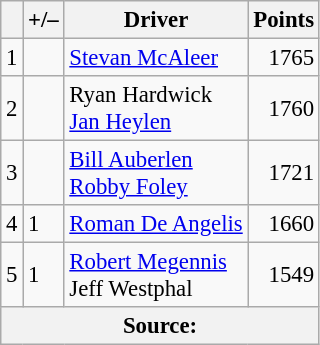<table class="wikitable" style="font-size: 95%;">
<tr>
<th scope="col"></th>
<th scope="col">+/–</th>
<th scope="col">Driver</th>
<th scope="col">Points</th>
</tr>
<tr>
<td align=center>1</td>
<td align="left"></td>
<td> <a href='#'>Stevan McAleer</a></td>
<td align=right>1765</td>
</tr>
<tr>
<td align=center>2</td>
<td align="left"></td>
<td> Ryan Hardwick<br> <a href='#'>Jan Heylen</a></td>
<td align=right>1760</td>
</tr>
<tr>
<td align=center>3</td>
<td align="left"></td>
<td> <a href='#'>Bill Auberlen</a><br> <a href='#'>Robby Foley</a></td>
<td align=right>1721</td>
</tr>
<tr>
<td align=center>4</td>
<td align="left"> 1</td>
<td> <a href='#'>Roman De Angelis</a></td>
<td align=right>1660</td>
</tr>
<tr>
<td align=center>5</td>
<td align="left"> 1</td>
<td> <a href='#'>Robert Megennis</a><br> Jeff Westphal</td>
<td align=right>1549</td>
</tr>
<tr>
<th colspan=5>Source:</th>
</tr>
</table>
